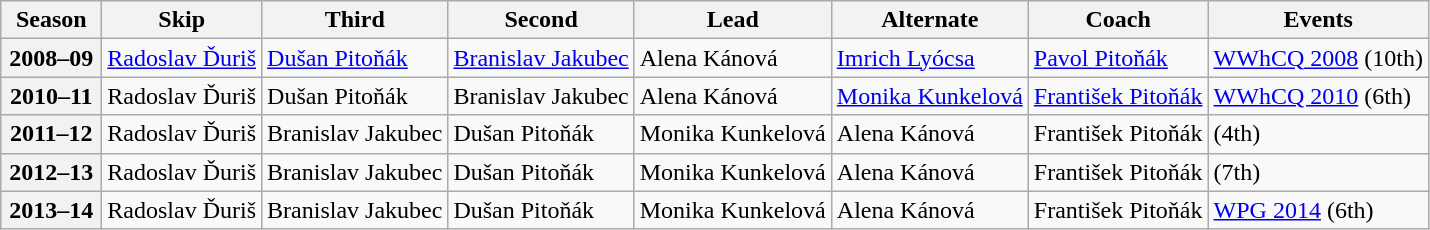<table class="wikitable">
<tr>
<th scope="col" width=60>Season</th>
<th scope="col">Skip</th>
<th scope="col">Third</th>
<th scope="col">Second</th>
<th scope="col">Lead</th>
<th scope="col">Alternate</th>
<th scope="col">Coach</th>
<th scope="col">Events</th>
</tr>
<tr>
<th scope="row">2008–09</th>
<td><a href='#'>Radoslav Ďuriš</a></td>
<td><a href='#'>Dušan Pitoňák</a></td>
<td><a href='#'>Branislav Jakubec</a></td>
<td>Alena Kánová</td>
<td><a href='#'>Imrich Lyócsa</a></td>
<td><a href='#'>Pavol Pitoňák</a></td>
<td><a href='#'>WWhCQ 2008</a> (10th)</td>
</tr>
<tr>
<th scope="row">2010–11</th>
<td>Radoslav Ďuriš</td>
<td>Dušan Pitoňák</td>
<td>Branislav Jakubec</td>
<td>Alena Kánová</td>
<td><a href='#'>Monika Kunkelová</a></td>
<td><a href='#'>František Pitoňák</a></td>
<td><a href='#'>WWhCQ 2010</a> (6th)</td>
</tr>
<tr>
<th scope="row">2011–12</th>
<td>Radoslav Ďuriš</td>
<td>Branislav Jakubec</td>
<td>Dušan Pitoňák</td>
<td>Monika Kunkelová</td>
<td>Alena Kánová</td>
<td>František Pitoňák</td>
<td> (4th)</td>
</tr>
<tr>
<th scope="row">2012–13</th>
<td>Radoslav Ďuriš</td>
<td>Branislav Jakubec</td>
<td>Dušan Pitoňák</td>
<td>Monika Kunkelová</td>
<td>Alena Kánová</td>
<td>František Pitoňák</td>
<td> (7th)</td>
</tr>
<tr>
<th scope="row">2013–14</th>
<td>Radoslav Ďuriš</td>
<td>Branislav Jakubec</td>
<td>Dušan Pitoňák</td>
<td>Monika Kunkelová</td>
<td>Alena Kánová</td>
<td>František Pitoňák</td>
<td><a href='#'>WPG 2014</a> (6th)</td>
</tr>
</table>
